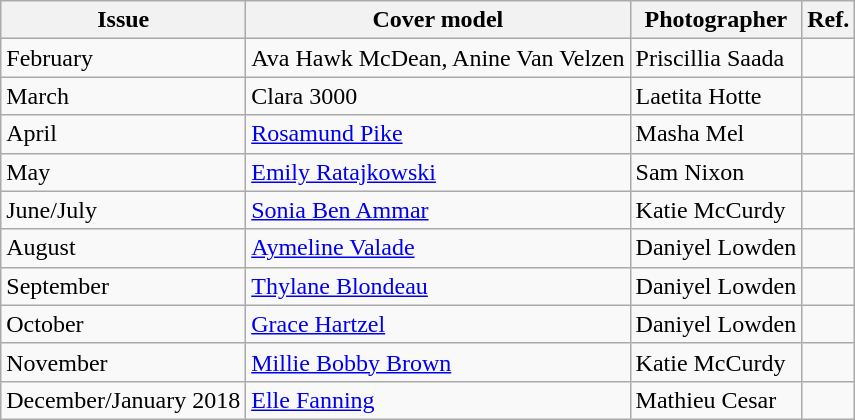<table class="wikitable">
<tr>
<th>Issue</th>
<th>Cover model</th>
<th>Photographer</th>
<th>Ref.</th>
</tr>
<tr>
<td>February</td>
<td>Ava Hawk McDean, Anine Van Velzen</td>
<td>Priscillia Saada</td>
<td></td>
</tr>
<tr>
<td>March</td>
<td>Clara 3000</td>
<td>Laetita Hotte</td>
<td></td>
</tr>
<tr>
<td>April</td>
<td><a href='#'>Rosamund Pike</a></td>
<td>Masha Mel</td>
<td></td>
</tr>
<tr>
<td>May</td>
<td><a href='#'>Emily Ratajkowski</a></td>
<td>Sam Nixon</td>
<td></td>
</tr>
<tr>
<td>June/July</td>
<td><a href='#'>Sonia Ben Ammar</a></td>
<td>Katie McCurdy</td>
<td></td>
</tr>
<tr>
<td>August</td>
<td><a href='#'>Aymeline Valade</a></td>
<td>Daniyel Lowden</td>
<td></td>
</tr>
<tr>
<td>September</td>
<td><a href='#'>Thylane Blondeau</a></td>
<td>Daniyel Lowden</td>
<td></td>
</tr>
<tr>
<td>October</td>
<td><a href='#'>Grace Hartzel</a></td>
<td>Daniyel Lowden</td>
<td></td>
</tr>
<tr>
<td>November</td>
<td><a href='#'>Millie Bobby Brown</a></td>
<td>Katie McCurdy</td>
<td></td>
</tr>
<tr>
<td>December/January 2018</td>
<td><a href='#'>Elle Fanning</a></td>
<td>Mathieu Cesar</td>
<td></td>
</tr>
</table>
